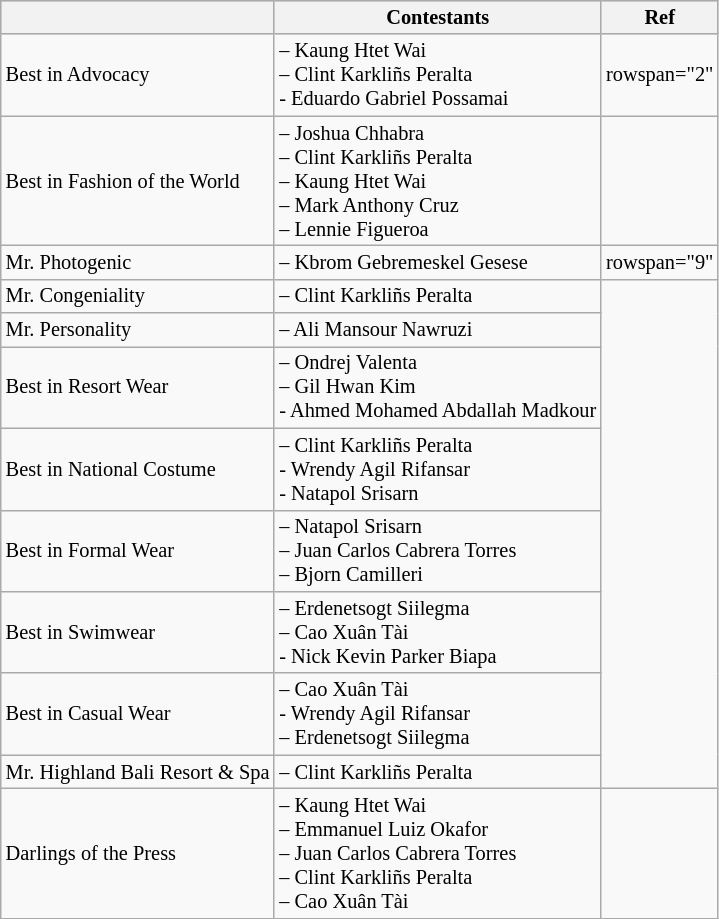<table class="wikitable"  style="font-size: 85%;">
<tr style="background:#CCCCCC; text-align:center">
<th></th>
<th>Contestants</th>
<th>Ref</th>
</tr>
<tr>
<td>Best in Advocacy</td>
<td>  – Kaung Htet Wai <br>   – Clint Karkliñs Peralta  <br>   - Eduardo Gabriel Possamai</td>
<td>rowspan="2" </td>
</tr>
<tr>
<td>Best in Fashion of the World</td>
<td>  – Joshua Chhabra <br>   – Clint Karkliñs Peralta <br>   – Kaung Htet Wai <br>   – Mark Anthony Cruz <br>   – Lennie Figueroa</td>
</tr>
<tr>
<td>Mr. Photogenic</td>
<td> – Kbrom Gebremeskel Gesese</td>
<td>rowspan="9" </td>
</tr>
<tr>
<td>Mr. Congeniality</td>
<td> – Clint Karkliñs Peralta</td>
</tr>
<tr>
<td>Mr. Personality</td>
<td> – Ali Mansour Nawruzi</td>
</tr>
<tr>
<td>Best in Resort Wear</td>
<td>  – Ondrej Valenta <br>   – Gil Hwan Kim <br>   - Ahmed Mohamed Abdallah Madkour</td>
</tr>
<tr>
<td>Best in National Costume</td>
<td>  – Clint Karkliñs Peralta <br>   - Wrendy Agil Rifansar <br>   - Natapol Srisarn</td>
</tr>
<tr>
<td>Best in Formal Wear</td>
<td>  – Natapol Srisarn <br>   – Juan Carlos Cabrera Torres <br>   – Bjorn Camilleri</td>
</tr>
<tr>
<td>Best in Swimwear</td>
<td>  – Erdenetsogt Siilegma <br>   – Cao Xuân Tài <br>   - Nick Kevin Parker Biapa</td>
</tr>
<tr>
<td>Best in Casual Wear</td>
<td>  – Cao Xuân Tài <br>   - Wrendy Agil Rifansar <br>   – Erdenetsogt Siilegma</td>
</tr>
<tr>
<td>Mr. Highland Bali Resort & Spa</td>
<td> – Clint Karkliñs Peralta</td>
</tr>
<tr>
<td>Darlings of the Press</td>
<td> – Kaung Htet Wai <br>  – Emmanuel Luiz Okafor <br>  – Juan Carlos Cabrera Torres <br>  – Clint Karkliñs Peralta <br>  – Cao Xuân Tài</td>
<td></td>
</tr>
</table>
